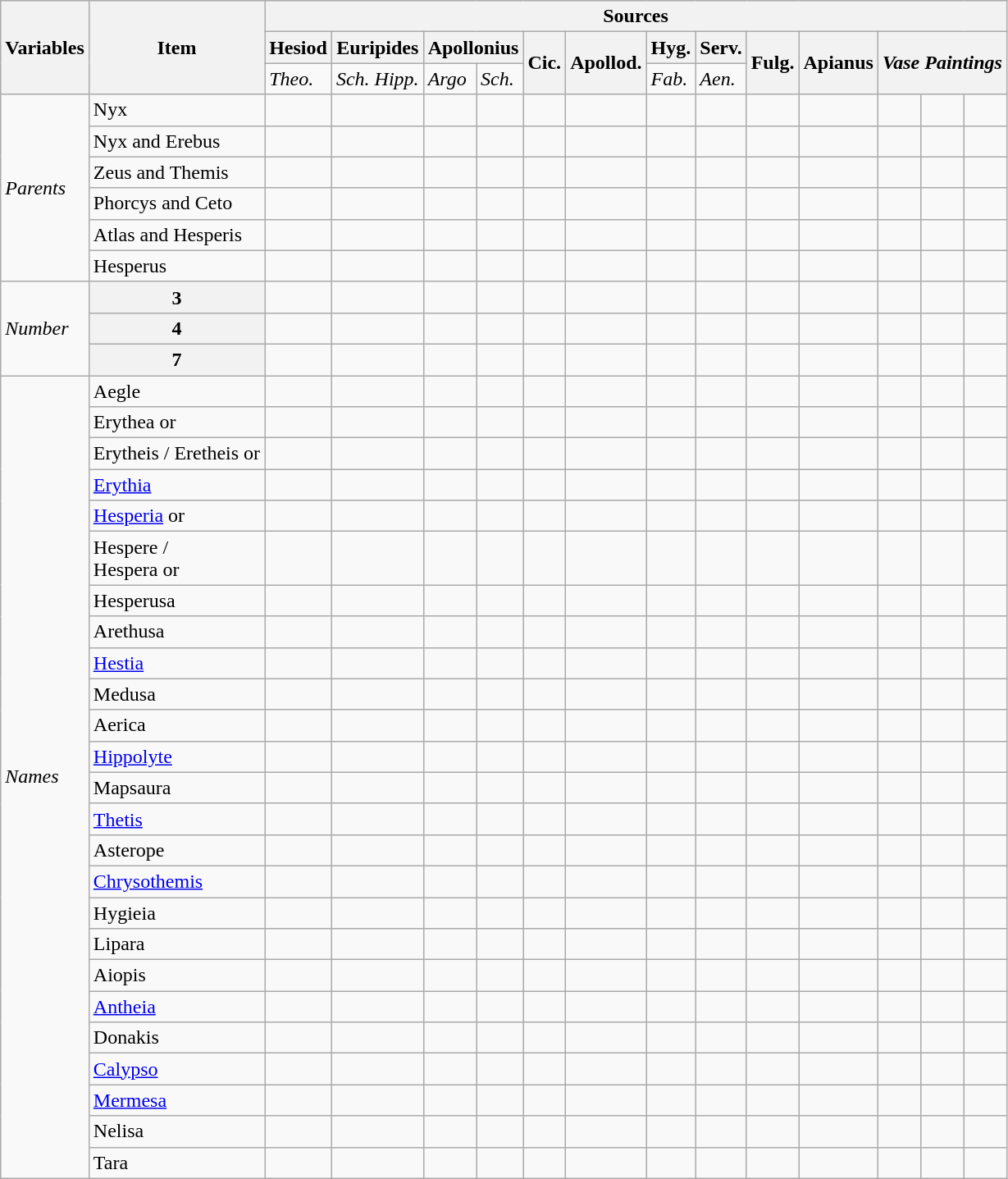<table class="wikitable">
<tr>
<th rowspan="3">Variables</th>
<th rowspan="3">Item</th>
<th colspan="13">Sources</th>
</tr>
<tr>
<th>Hesiod</th>
<th>Euripides</th>
<th colspan="2">Apollonius</th>
<th rowspan="2">Cic.</th>
<th rowspan="2">Apollod.</th>
<th>Hyg.</th>
<th>Serv.</th>
<th rowspan="2">Fulg.</th>
<th rowspan="2">Apianus</th>
<th colspan="3" rowspan="2"><em>Vase Paintings</em></th>
</tr>
<tr>
<td><em>Theo.</em></td>
<td><em>Sch. Hipp.</em></td>
<td><em>Argo</em></td>
<td><em>Sch.</em></td>
<td><em>Fab.</em></td>
<td><em>Aen.</em></td>
</tr>
<tr>
<td rowspan="6"><em>Parents</em></td>
<td>Nyx</td>
<td></td>
<td></td>
<td></td>
<td></td>
<td></td>
<td></td>
<td></td>
<td></td>
<td></td>
<td></td>
<td></td>
<td></td>
<td></td>
</tr>
<tr>
<td>Nyx and Erebus</td>
<td></td>
<td></td>
<td></td>
<td></td>
<td></td>
<td></td>
<td></td>
<td></td>
<td></td>
<td></td>
<td></td>
<td></td>
<td></td>
</tr>
<tr>
<td>Zeus and Themis</td>
<td></td>
<td></td>
<td></td>
<td></td>
<td></td>
<td></td>
<td></td>
<td></td>
<td></td>
<td></td>
<td></td>
<td></td>
<td></td>
</tr>
<tr>
<td>Phorcys and Ceto</td>
<td></td>
<td></td>
<td></td>
<td></td>
<td></td>
<td></td>
<td></td>
<td></td>
<td></td>
<td></td>
<td></td>
<td></td>
<td></td>
</tr>
<tr>
<td>Atlas and Hesperis</td>
<td></td>
<td></td>
<td></td>
<td></td>
<td></td>
<td></td>
<td></td>
<td></td>
<td></td>
<td></td>
<td></td>
<td></td>
<td></td>
</tr>
<tr>
<td>Hesperus</td>
<td></td>
<td></td>
<td></td>
<td></td>
<td></td>
<td></td>
<td></td>
<td></td>
<td></td>
<td></td>
<td></td>
<td></td>
<td></td>
</tr>
<tr>
<td rowspan="3"><em>Number</em></td>
<th>3</th>
<td></td>
<td></td>
<td></td>
<td></td>
<td></td>
<td></td>
<td></td>
<td></td>
<td></td>
<td></td>
<td></td>
<td></td>
<td></td>
</tr>
<tr>
<th>4</th>
<td></td>
<td></td>
<td></td>
<td></td>
<td></td>
<td></td>
<td></td>
<td></td>
<td></td>
<td></td>
<td></td>
<td></td>
<td></td>
</tr>
<tr>
<th>7</th>
<td></td>
<td></td>
<td></td>
<td></td>
<td></td>
<td></td>
<td></td>
<td></td>
<td></td>
<td></td>
<td></td>
<td></td>
<td></td>
</tr>
<tr>
<td rowspan="26"><em>Names</em></td>
<td>Aegle</td>
<td></td>
<td></td>
<td></td>
<td></td>
<td></td>
<td></td>
<td></td>
<td></td>
<td></td>
<td></td>
<td></td>
<td></td>
<td></td>
</tr>
<tr>
<td>Erythea or</td>
<td></td>
<td></td>
<td></td>
<td></td>
<td></td>
<td></td>
<td></td>
<td></td>
<td></td>
<td></td>
<td></td>
<td></td>
<td></td>
</tr>
<tr>
<td>Erytheis / Eretheis or</td>
<td></td>
<td></td>
<td></td>
<td></td>
<td></td>
<td></td>
<td></td>
<td></td>
<td></td>
<td></td>
<td></td>
<td></td>
<td></td>
</tr>
<tr>
<td><a href='#'>Erythia</a></td>
<td></td>
<td></td>
<td></td>
<td></td>
<td></td>
<td></td>
<td></td>
<td></td>
<td></td>
<td></td>
<td></td>
<td></td>
<td></td>
</tr>
<tr>
<td><a href='#'>Hesperia</a> or</td>
<td></td>
<td></td>
<td></td>
<td></td>
<td></td>
<td></td>
<td></td>
<td></td>
<td></td>
<td></td>
<td></td>
<td></td>
<td></td>
</tr>
<tr>
<td>Hespere /<br>Hespera or</td>
<td></td>
<td></td>
<td></td>
<td></td>
<td></td>
<td></td>
<td></td>
<td></td>
<td></td>
<td></td>
<td></td>
<td></td>
<td></td>
</tr>
<tr>
<td>Hesperusa</td>
<td></td>
<td></td>
<td></td>
<td></td>
<td></td>
<td></td>
<td></td>
<td></td>
<td></td>
<td></td>
<td></td>
<td></td>
<td></td>
</tr>
<tr>
<td>Arethusa</td>
<td></td>
<td></td>
<td></td>
<td></td>
<td></td>
<td></td>
<td></td>
<td></td>
<td></td>
<td></td>
<td></td>
<td></td>
<td></td>
</tr>
<tr>
<td><a href='#'>Hestia</a></td>
<td></td>
<td></td>
<td></td>
<td></td>
<td></td>
<td></td>
<td></td>
<td></td>
<td></td>
<td></td>
<td></td>
<td></td>
<td></td>
</tr>
<tr>
<td>Medusa</td>
<td></td>
<td></td>
<td></td>
<td></td>
<td></td>
<td></td>
<td></td>
<td></td>
<td></td>
<td></td>
<td></td>
<td></td>
<td></td>
</tr>
<tr>
<td>Aerica</td>
<td></td>
<td></td>
<td></td>
<td></td>
<td></td>
<td></td>
<td></td>
<td></td>
<td></td>
<td></td>
<td></td>
<td></td>
<td></td>
</tr>
<tr>
<td><a href='#'>Hippolyte</a></td>
<td></td>
<td></td>
<td></td>
<td></td>
<td></td>
<td></td>
<td></td>
<td></td>
<td></td>
<td></td>
<td></td>
<td></td>
<td></td>
</tr>
<tr>
<td>Mapsaura</td>
<td></td>
<td></td>
<td></td>
<td></td>
<td></td>
<td></td>
<td></td>
<td></td>
<td></td>
<td></td>
<td></td>
<td></td>
<td></td>
</tr>
<tr>
<td><a href='#'>Thetis</a></td>
<td></td>
<td></td>
<td></td>
<td></td>
<td></td>
<td></td>
<td></td>
<td></td>
<td></td>
<td></td>
<td></td>
<td></td>
<td></td>
</tr>
<tr>
<td>Asterope</td>
<td></td>
<td></td>
<td></td>
<td></td>
<td></td>
<td></td>
<td></td>
<td></td>
<td></td>
<td></td>
<td></td>
<td></td>
<td></td>
</tr>
<tr>
<td><a href='#'>Chrysothemis</a></td>
<td></td>
<td></td>
<td></td>
<td></td>
<td></td>
<td></td>
<td></td>
<td></td>
<td></td>
<td></td>
<td></td>
<td></td>
<td></td>
</tr>
<tr>
<td>Hygieia</td>
<td></td>
<td></td>
<td></td>
<td></td>
<td></td>
<td></td>
<td></td>
<td></td>
<td></td>
<td></td>
<td></td>
<td></td>
<td></td>
</tr>
<tr>
<td>Lipara</td>
<td></td>
<td></td>
<td></td>
<td></td>
<td></td>
<td></td>
<td></td>
<td></td>
<td></td>
<td></td>
<td></td>
<td></td>
<td></td>
</tr>
<tr>
<td>Aiopis</td>
<td></td>
<td></td>
<td></td>
<td></td>
<td></td>
<td></td>
<td></td>
<td></td>
<td></td>
<td></td>
<td></td>
<td></td>
<td></td>
</tr>
<tr>
<td><a href='#'>Antheia</a></td>
<td></td>
<td></td>
<td></td>
<td></td>
<td></td>
<td></td>
<td></td>
<td></td>
<td></td>
<td></td>
<td></td>
<td></td>
<td></td>
</tr>
<tr>
<td>Donakis</td>
<td></td>
<td></td>
<td></td>
<td></td>
<td></td>
<td></td>
<td></td>
<td></td>
<td></td>
<td></td>
<td></td>
<td></td>
<td></td>
</tr>
<tr>
<td><a href='#'>Calypso</a></td>
<td></td>
<td></td>
<td></td>
<td></td>
<td></td>
<td></td>
<td></td>
<td></td>
<td></td>
<td></td>
<td></td>
<td></td>
<td></td>
</tr>
<tr>
<td><a href='#'>Mermesa</a></td>
<td></td>
<td></td>
<td></td>
<td></td>
<td></td>
<td></td>
<td></td>
<td></td>
<td></td>
<td></td>
<td></td>
<td></td>
<td></td>
</tr>
<tr>
<td>Nelisa</td>
<td></td>
<td></td>
<td></td>
<td></td>
<td></td>
<td></td>
<td></td>
<td></td>
<td></td>
<td></td>
<td></td>
<td></td>
<td></td>
</tr>
<tr>
<td>Tara</td>
<td></td>
<td></td>
<td></td>
<td></td>
<td></td>
<td></td>
<td></td>
<td></td>
<td></td>
<td></td>
<td></td>
<td></td>
<td></td>
</tr>
</table>
